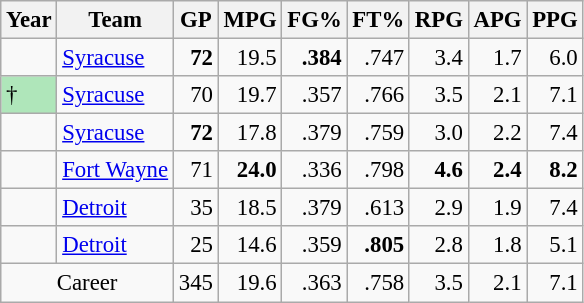<table class="wikitable sortable" style="font-size:95%; text-align:right;">
<tr>
<th>Year</th>
<th>Team</th>
<th>GP</th>
<th>MPG</th>
<th>FG%</th>
<th>FT%</th>
<th>RPG</th>
<th>APG</th>
<th>PPG</th>
</tr>
<tr>
<td style="text-align:left;"></td>
<td style="text-align:left;"><a href='#'>Syracuse</a></td>
<td><strong>72</strong></td>
<td>19.5</td>
<td><strong>.384</strong></td>
<td>.747</td>
<td>3.4</td>
<td>1.7</td>
<td>6.0</td>
</tr>
<tr>
<td style="text-align:left;background:#afe6ba;">†</td>
<td style="text-align:left;"><a href='#'>Syracuse</a></td>
<td>70</td>
<td>19.7</td>
<td>.357</td>
<td>.766</td>
<td>3.5</td>
<td>2.1</td>
<td>7.1</td>
</tr>
<tr>
<td style="text-align:left;"></td>
<td style="text-align:left;"><a href='#'>Syracuse</a></td>
<td><strong>72</strong></td>
<td>17.8</td>
<td>.379</td>
<td>.759</td>
<td>3.0</td>
<td>2.2</td>
<td>7.4</td>
</tr>
<tr>
<td style="text-align:left;"></td>
<td style="text-align:left;"><a href='#'>Fort Wayne</a></td>
<td>71</td>
<td><strong>24.0</strong></td>
<td>.336</td>
<td>.798</td>
<td><strong>4.6</strong></td>
<td><strong>2.4</strong></td>
<td><strong>8.2</strong></td>
</tr>
<tr>
<td style="text-align:left;"></td>
<td style="text-align:left;"><a href='#'>Detroit</a></td>
<td>35</td>
<td>18.5</td>
<td>.379</td>
<td>.613</td>
<td>2.9</td>
<td>1.9</td>
<td>7.4</td>
</tr>
<tr>
<td style="text-align:left;"></td>
<td style="text-align:left;"><a href='#'>Detroit</a></td>
<td>25</td>
<td>14.6</td>
<td>.359</td>
<td><strong>.805</strong></td>
<td>2.8</td>
<td>1.8</td>
<td>5.1</td>
</tr>
<tr class="sortbottom">
<td style="text-align:center;" colspan="2">Career</td>
<td>345</td>
<td>19.6</td>
<td>.363</td>
<td>.758</td>
<td>3.5</td>
<td>2.1</td>
<td>7.1</td>
</tr>
</table>
